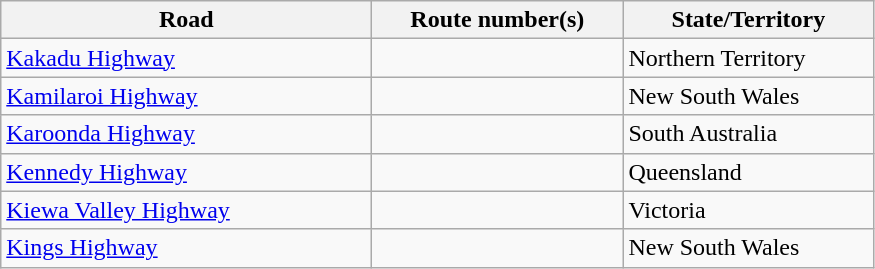<table class=wikitable>
<tr>
<th style="width:15em;">Road</th>
<th style="width:10em;">Route number(s)</th>
<th style="width:10em;">State/Territory</th>
</tr>
<tr>
<td><a href='#'>Kakadu Highway</a></td>
<td></td>
<td>Northern Territory</td>
</tr>
<tr>
<td><a href='#'>Kamilaroi Highway</a></td>
<td></td>
<td>New South Wales</td>
</tr>
<tr>
<td><a href='#'>Karoonda Highway</a></td>
<td></td>
<td>South Australia</td>
</tr>
<tr>
<td><a href='#'>Kennedy Highway</a></td>
<td> </td>
<td>Queensland</td>
</tr>
<tr>
<td><a href='#'>Kiewa Valley Highway</a></td>
<td></td>
<td>Victoria</td>
</tr>
<tr>
<td><a href='#'>Kings Highway</a></td>
<td></td>
<td>New South Wales</td>
</tr>
</table>
